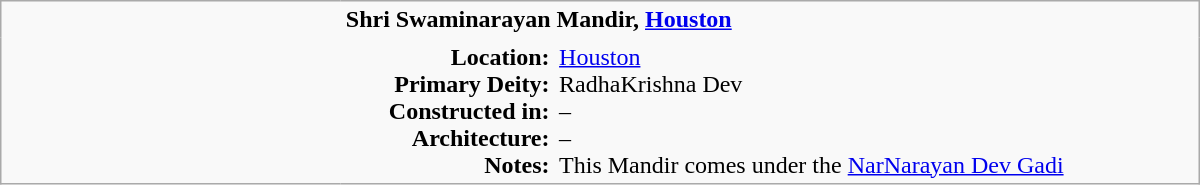<table class="wikitable plain" border="0" width="800">
<tr>
<td width="220px" rowspan="2" style="border:none;"></td>
<td valign="top" colspan=2 style="border:none;"><strong>Shri Swaminarayan Mandir, <a href='#'>Houston</a></strong></td>
</tr>
<tr>
<td valign="top" style="text-align:right; border:none;"><strong>Location:</strong><br><strong>Primary Deity:</strong><br><strong>Constructed in:</strong><br><strong>Architecture:</strong><br><strong>Notes:</strong></td>
<td valign="top" style="border:none;"><a href='#'>Houston</a> <br>RadhaKrishna Dev <br>– <br>– <br>This Mandir comes under the <a href='#'>NarNarayan Dev Gadi</a></td>
</tr>
</table>
